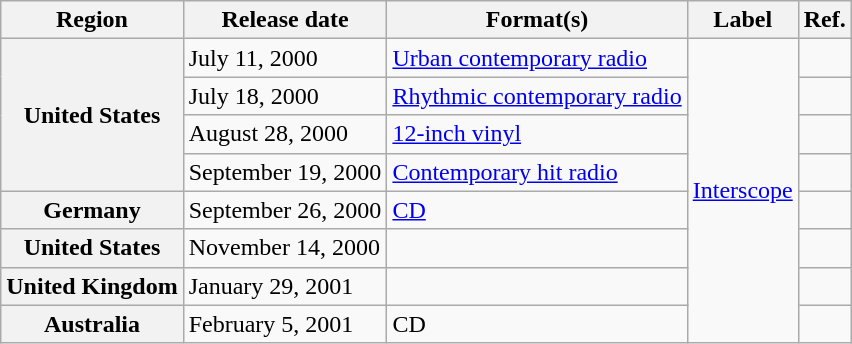<table class="wikitable plainrowheaders">
<tr>
<th scope="col">Region</th>
<th scope="col">Release date</th>
<th scope="col">Format(s)</th>
<th scope="col">Label</th>
<th scope="col">Ref.</th>
</tr>
<tr>
<th rowspan="4" scope="row">United States</th>
<td>July 11, 2000</td>
<td><a href='#'>Urban contemporary radio</a></td>
<td rowspan="8"><a href='#'>Interscope</a></td>
<td></td>
</tr>
<tr>
<td>July 18, 2000</td>
<td><a href='#'>Rhythmic contemporary radio</a></td>
<td></td>
</tr>
<tr>
<td>August 28, 2000</td>
<td><a href='#'>12-inch vinyl</a></td>
<td></td>
</tr>
<tr>
<td>September 19, 2000</td>
<td><a href='#'>Contemporary hit radio</a></td>
<td></td>
</tr>
<tr>
<th scope="row">Germany</th>
<td>September 26, 2000</td>
<td><a href='#'>CD</a></td>
<td></td>
</tr>
<tr>
<th scope="row">United States</th>
<td>November 14, 2000</td>
<td></td>
<td></td>
</tr>
<tr>
<th scope="row">United Kingdom</th>
<td>January 29, 2001</td>
<td></td>
<td></td>
</tr>
<tr>
<th scope="row">Australia</th>
<td>February 5, 2001</td>
<td>CD</td>
<td></td>
</tr>
</table>
